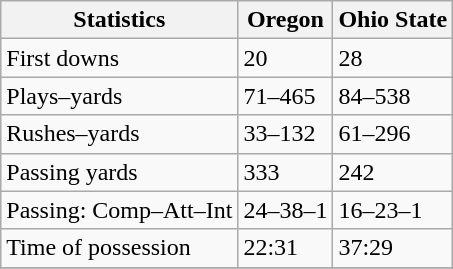<table class="wikitable">
<tr>
<th>Statistics</th>
<th>Oregon</th>
<th>Ohio State</th>
</tr>
<tr>
<td>First downs</td>
<td>20</td>
<td>28</td>
</tr>
<tr>
<td>Plays–yards</td>
<td>71–465</td>
<td>84–538</td>
</tr>
<tr>
<td>Rushes–yards</td>
<td>33–132</td>
<td>61–296</td>
</tr>
<tr>
<td>Passing yards</td>
<td>333</td>
<td>242</td>
</tr>
<tr>
<td>Passing: Comp–Att–Int</td>
<td>24–38–1</td>
<td>16–23–1</td>
</tr>
<tr>
<td>Time of possession</td>
<td>22:31</td>
<td>37:29</td>
</tr>
<tr>
</tr>
</table>
